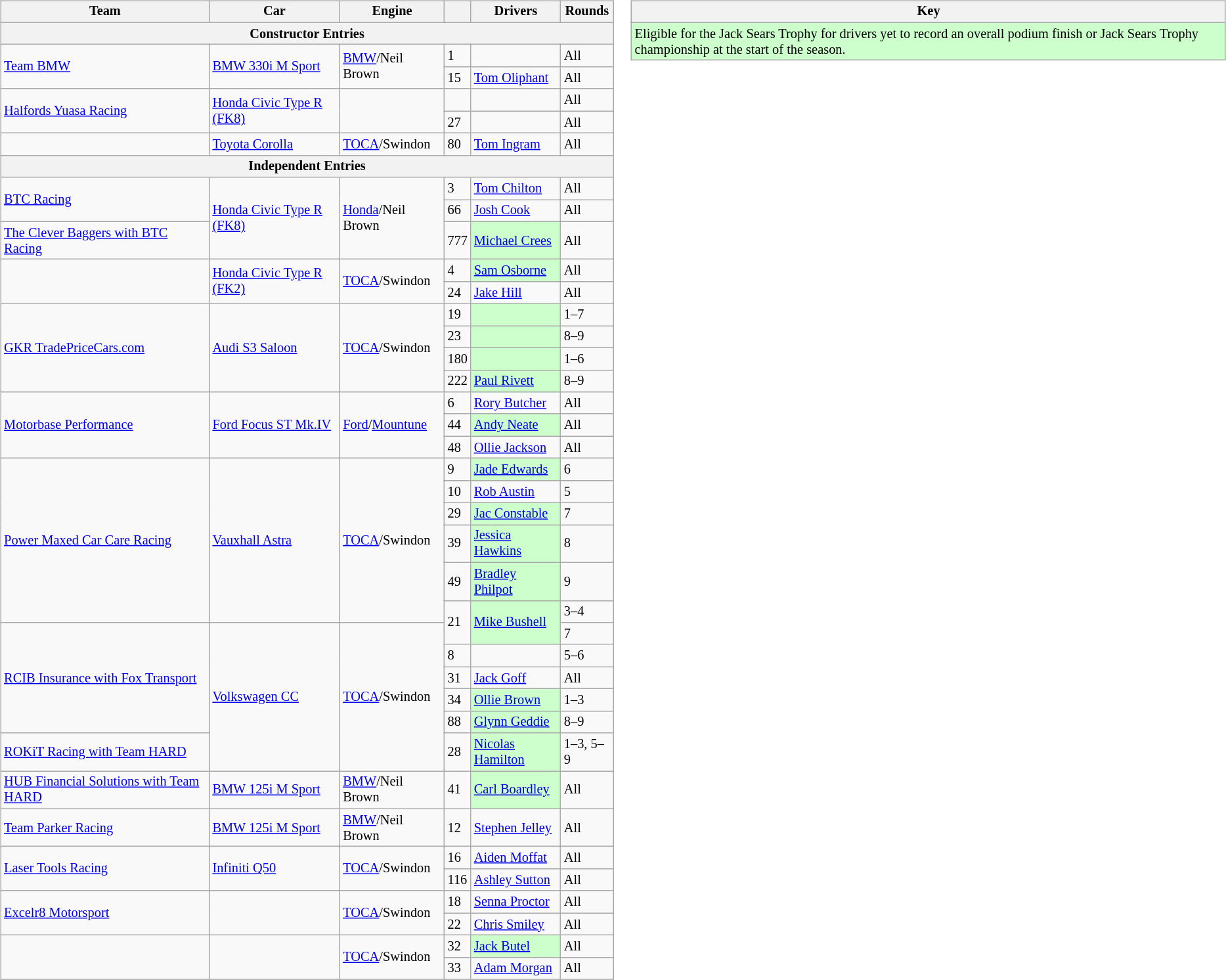<table>
<tr>
<td><br><table class="wikitable sortable" style="font-size: 85%">
<tr>
<th>Team</th>
<th>Car</th>
<th>Engine</th>
<th></th>
<th>Drivers</th>
<th>Rounds</th>
</tr>
<tr>
<th colspan=6>Constructor Entries</th>
</tr>
<tr>
<td rowspan=2><a href='#'>Team BMW</a></td>
<td rowspan=2><a href='#'>BMW 330i M Sport</a></td>
<td rowspan=2><a href='#'>BMW</a>/Neil Brown</td>
<td>1</td>
<td></td>
<td>All</td>
</tr>
<tr>
<td>15</td>
<td><a href='#'>Tom Oliphant</a></td>
<td>All</td>
</tr>
<tr>
<td rowspan=2><a href='#'>Halfords Yuasa Racing</a></td>
<td rowspan=2><a href='#'>Honda Civic Type R (FK8)</a></td>
<td rowspan=2></td>
<td></td>
<td></td>
<td>All</td>
</tr>
<tr>
<td>27</td>
<td></td>
<td>All</td>
</tr>
<tr>
<td></td>
<td><a href='#'>Toyota Corolla</a></td>
<td><a href='#'>TOCA</a>/Swindon</td>
<td>80</td>
<td><a href='#'>Tom Ingram</a></td>
<td>All</td>
</tr>
<tr>
<th colspan=6>Independent Entries</th>
</tr>
<tr>
<td rowspan=2><a href='#'>BTC Racing</a></td>
<td rowspan=3><a href='#'>Honda Civic Type R (FK8)</a></td>
<td rowspan=3><a href='#'>Honda</a>/Neil Brown</td>
<td>3</td>
<td><a href='#'>Tom Chilton</a></td>
<td>All</td>
</tr>
<tr>
<td>66</td>
<td><a href='#'>Josh Cook</a></td>
<td>All</td>
</tr>
<tr>
<td><a href='#'>The Clever Baggers with BTC Racing</a></td>
<td>777</td>
<td style="background:#ccffcc;"><a href='#'>Michael Crees</a></td>
<td>All</td>
</tr>
<tr>
<td rowspan=2></td>
<td rowspan=2><a href='#'>Honda Civic Type R (FK2)</a></td>
<td rowspan=2><a href='#'>TOCA</a>/Swindon</td>
<td>4</td>
<td style="background:#ccffcc;"><a href='#'>Sam Osborne</a></td>
<td>All</td>
</tr>
<tr>
<td>24</td>
<td><a href='#'>Jake Hill</a></td>
<td>All</td>
</tr>
<tr>
<td rowspan="4"><a href='#'>GKR TradePriceCars.com</a></td>
<td rowspan="4"><a href='#'>Audi S3 Saloon</a></td>
<td rowspan="4"><a href='#'>TOCA</a>/Swindon</td>
<td>19</td>
<td style="background:#ccffcc;"></td>
<td>1–7</td>
</tr>
<tr>
<td>23</td>
<td style="background:#ccffcc;"></td>
<td>8–9</td>
</tr>
<tr>
<td>180</td>
<td style="background:#ccffcc;"></td>
<td>1–6</td>
</tr>
<tr>
<td>222</td>
<td style="background:#ccffcc;"><a href='#'>Paul Rivett</a></td>
<td>8–9</td>
</tr>
<tr>
<td rowspan=3><a href='#'>Motorbase Performance</a></td>
<td rowspan=3><a href='#'>Ford Focus ST Mk.IV</a></td>
<td rowspan=3><a href='#'>Ford</a>/<a href='#'>Mountune</a></td>
<td>6</td>
<td><a href='#'>Rory Butcher</a></td>
<td>All</td>
</tr>
<tr>
<td>44</td>
<td style="background:#ccffcc;"><a href='#'>Andy Neate</a></td>
<td>All</td>
</tr>
<tr>
<td>48</td>
<td><a href='#'>Ollie Jackson</a></td>
<td>All</td>
</tr>
<tr>
<td rowspan="6"><a href='#'>Power Maxed Car Care Racing</a></td>
<td rowspan="6"><a href='#'>Vauxhall Astra</a></td>
<td rowspan="6"><a href='#'>TOCA</a>/Swindon</td>
<td>9</td>
<td style="background:#ccffcc;"><a href='#'>Jade Edwards</a></td>
<td>6</td>
</tr>
<tr>
<td>10</td>
<td><a href='#'>Rob Austin</a></td>
<td>5</td>
</tr>
<tr>
<td>29</td>
<td style="background:#ccffcc;"><a href='#'>Jac Constable</a></td>
<td>7</td>
</tr>
<tr>
<td>39</td>
<td style="background:#ccffcc;"><a href='#'>Jessica Hawkins</a></td>
<td>8</td>
</tr>
<tr>
<td>49</td>
<td style="background:#ccffcc;"><a href='#'>Bradley Philpot</a></td>
<td>9</td>
</tr>
<tr>
<td rowspan=2>21</td>
<td rowspan=2 style="background:#ccffcc;"><a href='#'>Mike Bushell</a></td>
<td>3–4</td>
</tr>
<tr>
<td rowspan="5"><a href='#'>RCIB Insurance with Fox Transport</a></td>
<td rowspan="6"><a href='#'>Volkswagen CC</a></td>
<td rowspan="6"><a href='#'>TOCA</a>/Swindon</td>
<td>7</td>
</tr>
<tr>
<td>8</td>
<td></td>
<td>5–6</td>
</tr>
<tr>
<td>31</td>
<td><a href='#'>Jack Goff</a></td>
<td>All</td>
</tr>
<tr>
<td>34</td>
<td style="background:#ccffcc;"><a href='#'>Ollie Brown</a></td>
<td>1–3</td>
</tr>
<tr>
<td>88</td>
<td style="background:#ccffcc;"><a href='#'>Glynn Geddie</a></td>
<td>8–9</td>
</tr>
<tr>
<td><a href='#'>ROKiT Racing with Team HARD</a></td>
<td>28</td>
<td style="background:#ccffcc;"><a href='#'>Nicolas Hamilton</a></td>
<td>1–3, 5–9</td>
</tr>
<tr>
<td><a href='#'>HUB Financial Solutions with Team HARD</a></td>
<td><a href='#'>BMW 125i M Sport</a></td>
<td><a href='#'>BMW</a>/Neil Brown</td>
<td>41</td>
<td style="background:#ccffcc;"><a href='#'>Carl Boardley</a></td>
<td>All</td>
</tr>
<tr>
<td><a href='#'>Team Parker Racing</a></td>
<td><a href='#'>BMW 125i M Sport</a></td>
<td><a href='#'>BMW</a>/Neil Brown</td>
<td>12</td>
<td><a href='#'>Stephen Jelley</a></td>
<td>All</td>
</tr>
<tr>
<td rowspan=2><a href='#'>Laser Tools Racing</a></td>
<td rowspan=2><a href='#'>Infiniti Q50</a></td>
<td rowspan=2><a href='#'>TOCA</a>/Swindon</td>
<td>16</td>
<td><a href='#'>Aiden Moffat</a></td>
<td>All</td>
</tr>
<tr>
<td>116</td>
<td><a href='#'>Ashley Sutton</a></td>
<td>All</td>
</tr>
<tr>
<td rowspan=2><a href='#'>Excelr8 Motorsport</a></td>
<td rowspan=2></td>
<td rowspan=2><a href='#'>TOCA</a>/Swindon</td>
<td>18</td>
<td><a href='#'>Senna Proctor</a></td>
<td>All</td>
</tr>
<tr>
<td>22</td>
<td><a href='#'>Chris Smiley</a></td>
<td>All</td>
</tr>
<tr>
<td rowspan=2></td>
<td rowspan=2></td>
<td rowspan=2><a href='#'>TOCA</a>/Swindon</td>
<td>32</td>
<td style="background:#ccffcc;"><a href='#'>Jack Butel</a></td>
<td>All</td>
</tr>
<tr>
<td>33</td>
<td><a href='#'>Adam Morgan</a></td>
<td>All</td>
</tr>
<tr>
</tr>
</table>
</td>
<td valign="top"><br><table class="wikitable" style="font-size: 85%">
<tr>
<th>Key</th>
</tr>
<tr style="background:#ccffcc;">
<td>Eligible for the Jack Sears Trophy for drivers yet to record an overall podium finish or Jack Sears Trophy championship at the start of the season.</td>
</tr>
</table>
</td>
</tr>
</table>
